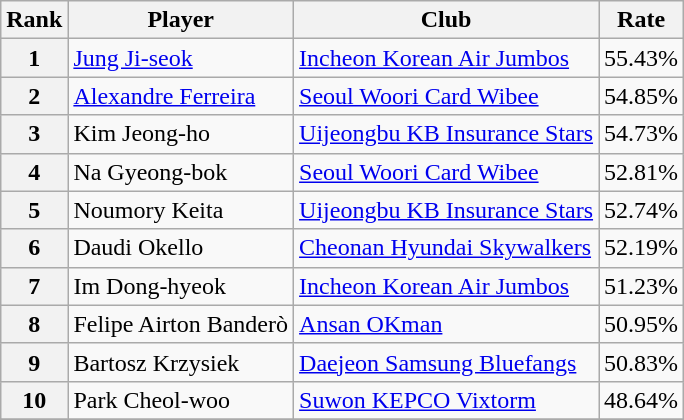<table class=wikitable>
<tr>
<th>Rank</th>
<th>Player</th>
<th>Club</th>
<th>Rate</th>
</tr>
<tr>
<th>1</th>
<td> <a href='#'>Jung Ji-seok</a></td>
<td><a href='#'>Incheon Korean Air Jumbos</a></td>
<td align=center>55.43%</td>
</tr>
<tr>
<th>2</th>
<td> <a href='#'>Alexandre Ferreira</a></td>
<td><a href='#'>Seoul Woori Card Wibee</a></td>
<td align=center>54.85%</td>
</tr>
<tr>
<th>3</th>
<td> Kim Jeong-ho</td>
<td><a href='#'>Uijeongbu KB Insurance Stars</a></td>
<td align=center>54.73%</td>
</tr>
<tr>
<th>4</th>
<td> Na Gyeong-bok</td>
<td><a href='#'>Seoul Woori Card Wibee</a></td>
<td align=center>52.81%</td>
</tr>
<tr>
<th>5</th>
<td> Noumory Keita</td>
<td><a href='#'>Uijeongbu KB Insurance Stars</a></td>
<td align=center>52.74%</td>
</tr>
<tr>
<th>6</th>
<td> Daudi Okello</td>
<td><a href='#'>Cheonan Hyundai Skywalkers</a></td>
<td align=center>52.19%</td>
</tr>
<tr>
<th>7</th>
<td> Im Dong-hyeok</td>
<td><a href='#'>Incheon Korean Air Jumbos</a></td>
<td align=center>51.23%</td>
</tr>
<tr>
<th>8</th>
<td> Felipe Airton Banderò</td>
<td><a href='#'>Ansan OKman</a></td>
<td align=center>50.95%</td>
</tr>
<tr>
<th>9</th>
<td> Bartosz Krzysiek</td>
<td><a href='#'>Daejeon Samsung Bluefangs</a></td>
<td align=center>50.83%</td>
</tr>
<tr>
<th>10</th>
<td>Park Cheol-woo</td>
<td><a href='#'>Suwon KEPCO Vixtorm</a></td>
<td align=center>48.64%</td>
</tr>
<tr>
</tr>
</table>
